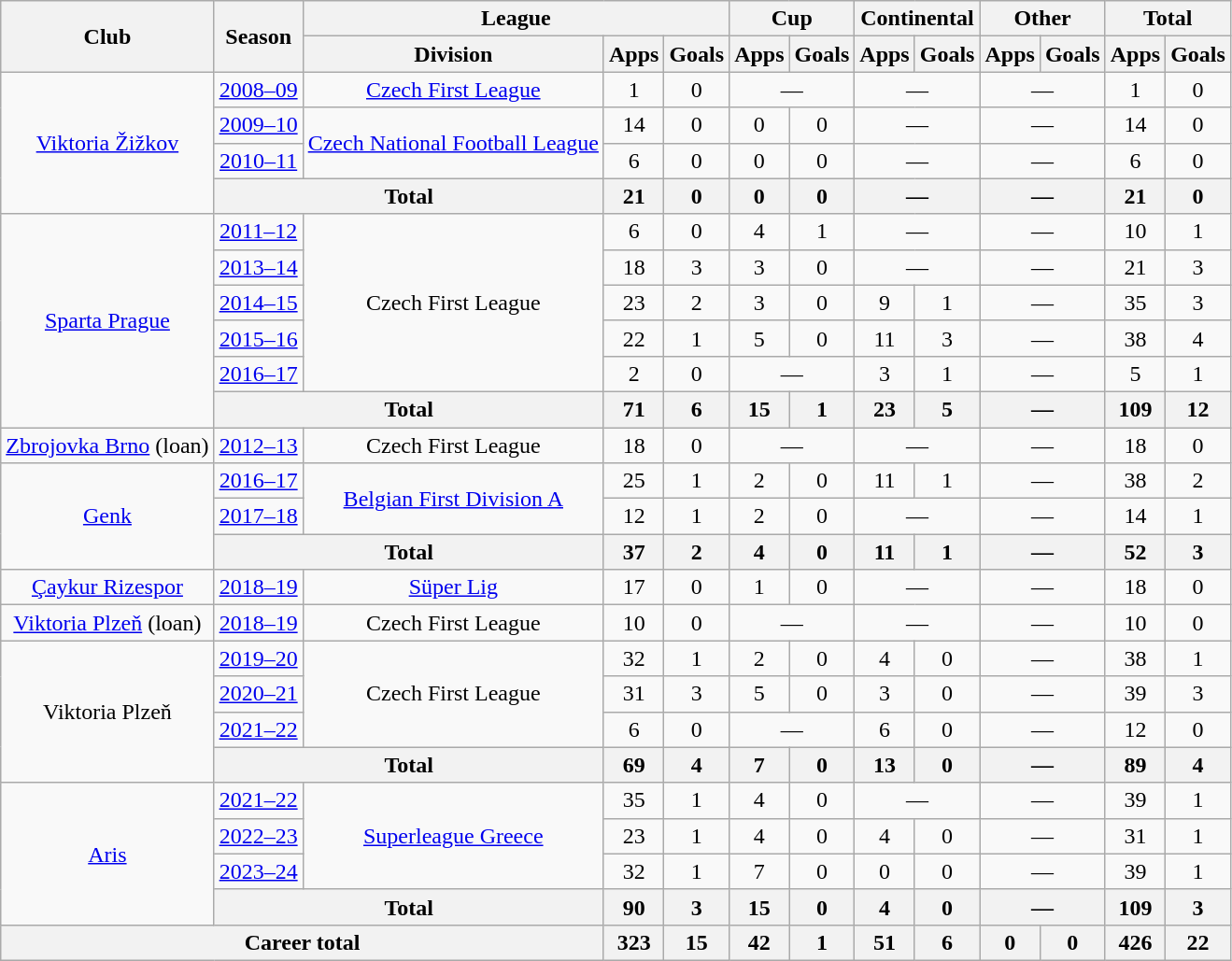<table class="wikitable" style="text-align:center">
<tr>
<th rowspan="2">Club</th>
<th rowspan="2">Season</th>
<th colspan="3">League</th>
<th colspan="2">Cup</th>
<th colspan="2">Continental</th>
<th colspan="2">Other</th>
<th colspan="2">Total</th>
</tr>
<tr>
<th>Division</th>
<th>Apps</th>
<th>Goals</th>
<th>Apps</th>
<th>Goals</th>
<th>Apps</th>
<th>Goals</th>
<th>Apps</th>
<th>Goals</th>
<th>Apps</th>
<th>Goals</th>
</tr>
<tr>
<td rowspan="4"><a href='#'>Viktoria Žižkov</a></td>
<td><a href='#'>2008–09</a></td>
<td><a href='#'>Czech First League</a></td>
<td>1</td>
<td>0</td>
<td colspan="2">—</td>
<td colspan="2">—</td>
<td colspan="2">—</td>
<td>1</td>
<td>0</td>
</tr>
<tr>
<td><a href='#'>2009–10</a></td>
<td rowspan="2"><a href='#'>Czech National Football League</a></td>
<td>14</td>
<td>0</td>
<td>0</td>
<td>0</td>
<td colspan="2">—</td>
<td colspan="2">—</td>
<td>14</td>
<td>0</td>
</tr>
<tr>
<td><a href='#'>2010–11</a></td>
<td>6</td>
<td>0</td>
<td>0</td>
<td>0</td>
<td colspan="2">—</td>
<td colspan="2">—</td>
<td>6</td>
<td>0</td>
</tr>
<tr>
<th colspan="2">Total</th>
<th>21</th>
<th>0</th>
<th>0</th>
<th>0</th>
<th colspan="2">—</th>
<th colspan="2">—</th>
<th>21</th>
<th>0</th>
</tr>
<tr>
<td rowspan="6"><a href='#'>Sparta Prague</a></td>
<td><a href='#'>2011–12</a></td>
<td rowspan="5">Czech First League</td>
<td>6</td>
<td>0</td>
<td>4</td>
<td>1</td>
<td colspan="2">—</td>
<td colspan="2">—</td>
<td>10</td>
<td>1</td>
</tr>
<tr>
<td><a href='#'>2013–14</a></td>
<td>18</td>
<td>3</td>
<td>3</td>
<td>0</td>
<td colspan="2">—</td>
<td colspan="2">—</td>
<td>21</td>
<td>3</td>
</tr>
<tr>
<td><a href='#'>2014–15</a></td>
<td>23</td>
<td>2</td>
<td>3</td>
<td>0</td>
<td>9</td>
<td>1</td>
<td colspan="2">—</td>
<td>35</td>
<td>3</td>
</tr>
<tr>
<td><a href='#'>2015–16</a></td>
<td>22</td>
<td>1</td>
<td>5</td>
<td>0</td>
<td>11</td>
<td>3</td>
<td colspan="2">—</td>
<td>38</td>
<td>4</td>
</tr>
<tr>
<td><a href='#'>2016–17</a></td>
<td>2</td>
<td>0</td>
<td colspan="2">—</td>
<td>3</td>
<td>1</td>
<td colspan="2">—</td>
<td>5</td>
<td>1</td>
</tr>
<tr>
<th colspan="2">Total</th>
<th>71</th>
<th>6</th>
<th>15</th>
<th>1</th>
<th>23</th>
<th>5</th>
<th colspan="2">—</th>
<th>109</th>
<th>12</th>
</tr>
<tr>
<td><a href='#'>Zbrojovka Brno</a> (loan)</td>
<td><a href='#'>2012–13</a></td>
<td>Czech First League</td>
<td>18</td>
<td>0</td>
<td colspan="2">—</td>
<td colspan="2">—</td>
<td colspan="2">—</td>
<td>18</td>
<td>0</td>
</tr>
<tr>
<td rowspan="3"><a href='#'>Genk</a></td>
<td><a href='#'>2016–17</a></td>
<td rowspan="2"><a href='#'>Belgian First Division A</a></td>
<td>25</td>
<td>1</td>
<td>2</td>
<td>0</td>
<td>11</td>
<td>1</td>
<td colspan="2">—</td>
<td>38</td>
<td>2</td>
</tr>
<tr>
<td><a href='#'>2017–18</a></td>
<td>12</td>
<td>1</td>
<td>2</td>
<td>0</td>
<td colspan="2">—</td>
<td colspan="2">—</td>
<td>14</td>
<td>1</td>
</tr>
<tr>
<th colspan="2">Total</th>
<th>37</th>
<th>2</th>
<th>4</th>
<th>0</th>
<th>11</th>
<th>1</th>
<th colspan="2">—</th>
<th>52</th>
<th>3</th>
</tr>
<tr>
<td><a href='#'>Çaykur Rizespor</a></td>
<td><a href='#'>2018–19</a></td>
<td><a href='#'>Süper Lig</a></td>
<td>17</td>
<td>0</td>
<td>1</td>
<td>0</td>
<td colspan="2">—</td>
<td colspan="2">—</td>
<td>18</td>
<td>0</td>
</tr>
<tr>
<td><a href='#'>Viktoria Plzeň</a> (loan)</td>
<td><a href='#'>2018–19</a></td>
<td>Czech First League</td>
<td>10</td>
<td>0</td>
<td colspan="2">—</td>
<td colspan="2">—</td>
<td colspan="2">—</td>
<td>10</td>
<td>0</td>
</tr>
<tr>
<td rowspan="4">Viktoria Plzeň</td>
<td><a href='#'>2019–20</a></td>
<td rowspan="3">Czech First League</td>
<td>32</td>
<td>1</td>
<td>2</td>
<td>0</td>
<td>4</td>
<td>0</td>
<td colspan="2">—</td>
<td>38</td>
<td>1</td>
</tr>
<tr>
<td><a href='#'>2020–21</a></td>
<td>31</td>
<td>3</td>
<td>5</td>
<td>0</td>
<td>3</td>
<td>0</td>
<td colspan="2">—</td>
<td>39</td>
<td>3</td>
</tr>
<tr>
<td><a href='#'>2021–22</a></td>
<td>6</td>
<td>0</td>
<td colspan="2">—</td>
<td>6</td>
<td>0</td>
<td colspan="2">—</td>
<td>12</td>
<td>0</td>
</tr>
<tr>
<th colspan="2">Total</th>
<th>69</th>
<th>4</th>
<th>7</th>
<th>0</th>
<th>13</th>
<th>0</th>
<th colspan="2">—</th>
<th>89</th>
<th>4</th>
</tr>
<tr>
<td rowspan="4"><a href='#'>Aris</a></td>
<td><a href='#'>2021–22</a></td>
<td rowspan="3"><a href='#'>Superleague Greece</a></td>
<td>35</td>
<td>1</td>
<td>4</td>
<td>0</td>
<td colspan="2">—</td>
<td colspan="2">—</td>
<td>39</td>
<td>1</td>
</tr>
<tr>
<td><a href='#'>2022–23</a></td>
<td>23</td>
<td>1</td>
<td>4</td>
<td>0</td>
<td>4</td>
<td>0</td>
<td colspan="2">—</td>
<td>31</td>
<td>1</td>
</tr>
<tr>
<td><a href='#'>2023–24</a></td>
<td>32</td>
<td>1</td>
<td>7</td>
<td>0</td>
<td>0</td>
<td>0</td>
<td colspan="2">—</td>
<td>39</td>
<td>1</td>
</tr>
<tr>
<th colspan="2">Total</th>
<th>90</th>
<th>3</th>
<th>15</th>
<th>0</th>
<th>4</th>
<th>0</th>
<th colspan="2">—</th>
<th>109</th>
<th>3</th>
</tr>
<tr>
<th colspan="3">Career total</th>
<th>323</th>
<th>15</th>
<th>42</th>
<th>1</th>
<th>51</th>
<th>6</th>
<th>0</th>
<th>0</th>
<th>426</th>
<th>22</th>
</tr>
</table>
